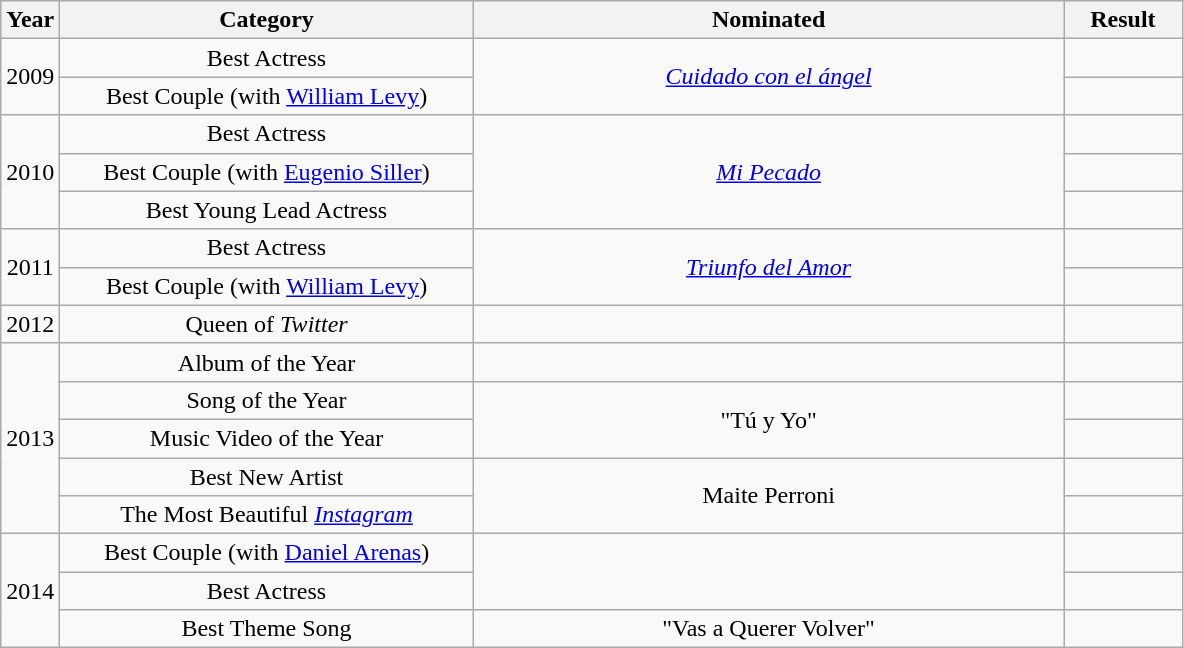<table class="wikitable" style="table-layout: fixed;">
<tr>
<th width="5%">Year</th>
<th width="35%">Category</th>
<th width="50%">Nominated</th>
<th width="10%">Result</th>
</tr>
<tr style="text-align: center; top">
<td rowspan=2>2009</td>
<td>Best Actress</td>
<td rowspan=2 style="text-align:center;"><em><a href='#'>Cuidado con el ángel</a></em></td>
<td></td>
</tr>
<tr style="text-align: center; top">
<td>Best Couple (with <a href='#'>William Levy</a>)</td>
<td></td>
</tr>
<tr style="text-align: center; top">
<td rowspan=3>2010</td>
<td>Best Actress</td>
<td rowspan=3 style="text-align:center;"><em><a href='#'>Mi Pecado</a></em></td>
<td></td>
</tr>
<tr style="text-align: center; top">
<td>Best Couple (with <a href='#'>Eugenio Siller</a>)</td>
<td></td>
</tr>
<tr style="text-align: center; top">
<td>Best Young Lead Actress</td>
<td></td>
</tr>
<tr style="text-align: center; top">
<td rowspan=2>2011</td>
<td>Best Actress</td>
<td rowspan=2 style="text-align:center;"><em><a href='#'>Triunfo del Amor</a></em></td>
<td></td>
</tr>
<tr style="text-align: center; top">
<td>Best Couple (with <a href='#'>William Levy</a>)</td>
<td></td>
</tr>
<tr style="text-align: center; top">
<td>2012</td>
<td>Queen of <em>Twitter</em></td>
<td></td>
<td></td>
</tr>
<tr style="text-align: center; top">
<td rowspan=5>2013</td>
<td>Album of the Year</td>
<td></td>
<td></td>
</tr>
<tr style="text-align: center; top">
<td>Song of the Year</td>
<td rowspan=2 style="text-align:center;">"Tú y Yo"</td>
<td></td>
</tr>
<tr style="text-align: center; top">
<td>Music Video of the Year</td>
<td></td>
</tr>
<tr style="text-align: center; top">
<td>Best New Artist</td>
<td rowspan=2 style="text-align:center;">Maite Perroni</td>
<td></td>
</tr>
<tr style="text-align: center; top">
<td>The Most Beautiful <em><a href='#'>Instagram</a></em></td>
<td></td>
</tr>
<tr style="text-align: center; top">
<td rowspan=6>2014</td>
<td>Best Couple (with <a href='#'>Daniel Arenas</a>)</td>
<td rowspan=2></td>
<td></td>
</tr>
<tr style="text-align: center; top">
<td>Best Actress</td>
<td></td>
</tr>
<tr style="text-align: center; top">
<td>Best Theme Song</td>
<td rowspan=1 style="text-align:center;">"Vas a Querer Volver"</td>
<td></td>
</tr>
</table>
